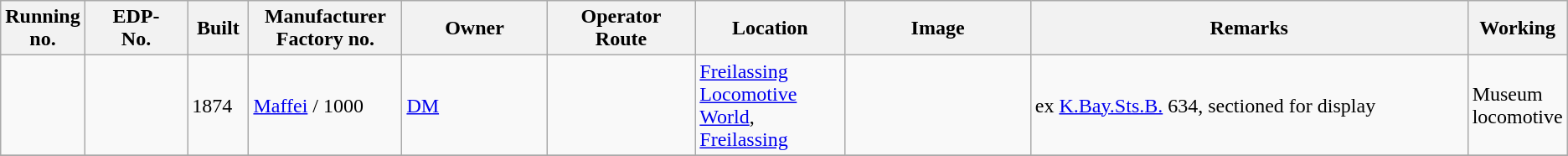<table class="wikitable" style="width="100%"; border:solid 1px #AAAAAA; background:#e3e3e3;">
<tr>
<th width="5%">Running<br>no.</th>
<th width="7%">EDP-<br>No.</th>
<th width="4%">Built</th>
<th width="10%">Manufacturer<br>Factory no.</th>
<th width="10%">Owner</th>
<th width="10%">Operator<br>Route</th>
<th width="10%">Location</th>
<th width="13%">Image</th>
<th width="37%">Remarks</th>
<th width="7%">Working</th>
</tr>
<tr>
<td></td>
<td></td>
<td>1874</td>
<td><a href='#'>Maffei</a> / 1000</td>
<td><a href='#'>DM</a></td>
<td></td>
<td><a href='#'>Freilassing Locomotive World</a>, <a href='#'>Freilassing</a></td>
<td></td>
<td>ex <a href='#'>K.Bay.Sts.B.</a> 634, sectioned for display</td>
<td>Museum locomotive</td>
</tr>
<tr>
</tr>
</table>
